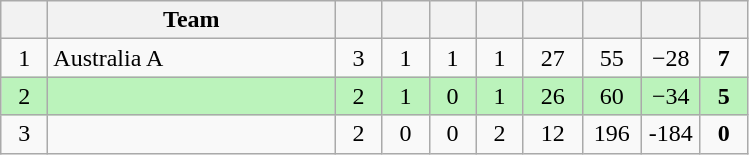<table class="wikitable" style="text-align:center;">
<tr>
<th style="width:1.5em;"></th>
<th style="width:11.5em">Team</th>
<th style="width:1.5em;"></th>
<th style="width:1.5em;"></th>
<th style="width:1.5em;"></th>
<th style="width:1.5em;"></th>
<th style="width:2.0em;"></th>
<th style="width:2.0em;"></th>
<th style="width:2.0em;"></th>
<th style="width:1.5em;"></th>
</tr>
<tr>
<td>1</td>
<td align="left"> Australia A</td>
<td>3</td>
<td>1</td>
<td>1</td>
<td>1</td>
<td>27</td>
<td>55</td>
<td>−28</td>
<td><strong>7</strong></td>
</tr>
<tr style="background:#bbf3bb;">
<td>2</td>
<td align="left"></td>
<td>2</td>
<td>1</td>
<td>0</td>
<td>1</td>
<td>26</td>
<td>60</td>
<td>−34</td>
<td><strong>5</strong></td>
</tr>
<tr>
<td>3</td>
<td align="left"></td>
<td>2</td>
<td>0</td>
<td>0</td>
<td>2</td>
<td>12</td>
<td>196</td>
<td>-184</td>
<td><strong>0</strong></td>
</tr>
</table>
